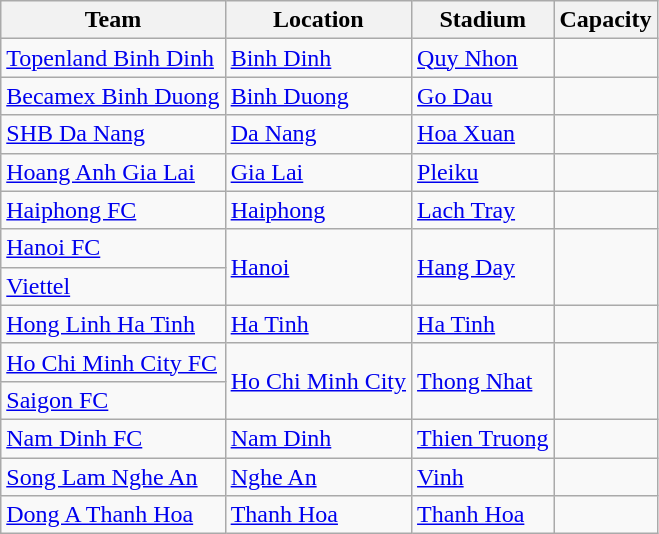<table class="wikitable sortable">
<tr>
<th>Team</th>
<th>Location</th>
<th>Stadium</th>
<th>Capacity</th>
</tr>
<tr>
<td><a href='#'>Topenland Binh Dinh</a></td>
<td><a href='#'>Binh Dinh</a></td>
<td><a href='#'>Quy Nhon</a></td>
<td></td>
</tr>
<tr>
<td><a href='#'>Becamex Binh Duong</a></td>
<td><a href='#'>Binh Duong</a></td>
<td><a href='#'>Go Dau</a></td>
<td></td>
</tr>
<tr>
<td><a href='#'>SHB Da Nang</a></td>
<td><a href='#'>Da Nang</a></td>
<td><a href='#'>Hoa Xuan</a></td>
<td></td>
</tr>
<tr>
<td><a href='#'>Hoang Anh Gia Lai</a></td>
<td><a href='#'>Gia Lai</a></td>
<td><a href='#'>Pleiku</a></td>
<td></td>
</tr>
<tr>
<td><a href='#'>Haiphong FC</a></td>
<td><a href='#'>Haiphong</a></td>
<td><a href='#'>Lach Tray</a></td>
<td></td>
</tr>
<tr>
<td><a href='#'>Hanoi FC</a></td>
<td rowspan=2><a href='#'>Hanoi</a></td>
<td rowspan=2><a href='#'>Hang Day</a></td>
<td rowspan=2></td>
</tr>
<tr>
<td><a href='#'>Viettel</a></td>
</tr>
<tr>
<td><a href='#'>Hong Linh Ha Tinh</a></td>
<td><a href='#'>Ha Tinh</a></td>
<td><a href='#'>Ha Tinh</a></td>
<td></td>
</tr>
<tr>
<td><a href='#'>Ho Chi Minh City FC</a></td>
<td rowspan=2><a href='#'>Ho Chi Minh City</a></td>
<td rowspan=2><a href='#'>Thong Nhat</a></td>
<td rowspan=2></td>
</tr>
<tr>
<td><a href='#'>Saigon FC</a></td>
</tr>
<tr>
<td><a href='#'>Nam Dinh FC</a></td>
<td><a href='#'>Nam Dinh</a></td>
<td><a href='#'>Thien Truong</a></td>
<td></td>
</tr>
<tr>
<td><a href='#'>Song Lam Nghe An</a></td>
<td><a href='#'>Nghe An</a></td>
<td><a href='#'>Vinh</a></td>
<td></td>
</tr>
<tr>
<td><a href='#'>Dong A Thanh Hoa</a></td>
<td><a href='#'>Thanh Hoa</a></td>
<td><a href='#'>Thanh Hoa</a></td>
<td></td>
</tr>
</table>
